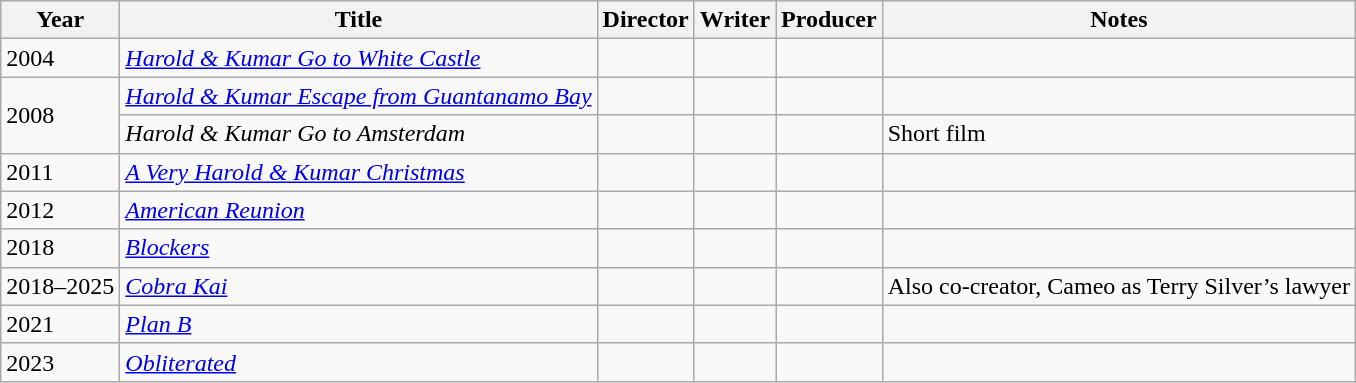<table class="wikitable sortable">
<tr>
<th>Year</th>
<th>Title</th>
<th>Director</th>
<th>Writer</th>
<th>Producer</th>
<th class="unsortable">Notes</th>
</tr>
<tr>
<td>2004</td>
<td><em><a href='#'>Harold & Kumar Go to White Castle</a></em></td>
<td></td>
<td></td>
<td></td>
<td></td>
</tr>
<tr>
<td rowspan=2>2008</td>
<td><em><a href='#'>Harold & Kumar Escape from Guantanamo Bay</a></em></td>
<td></td>
<td></td>
<td></td>
<td></td>
</tr>
<tr>
<td><em>Harold & Kumar Go to Amsterdam</em></td>
<td></td>
<td></td>
<td></td>
<td>Short film</td>
</tr>
<tr>
<td>2011</td>
<td><em><a href='#'>A Very Harold & Kumar Christmas</a></em></td>
<td></td>
<td></td>
<td></td>
<td></td>
</tr>
<tr>
<td>2012</td>
<td><em><a href='#'>American Reunion</a></em></td>
<td></td>
<td></td>
<td></td>
<td></td>
</tr>
<tr>
<td>2018</td>
<td><em><a href='#'>Blockers</a></em></td>
<td></td>
<td></td>
<td></td>
<td></td>
</tr>
<tr>
<td>2018–2025</td>
<td><em><a href='#'>Cobra Kai</a></em></td>
<td></td>
<td></td>
<td></td>
<td>Also co-creator, Cameo as Terry Silver’s lawyer</td>
</tr>
<tr>
<td>2021</td>
<td><em><a href='#'>Plan B</a></em></td>
<td></td>
<td></td>
<td></td>
<td></td>
</tr>
<tr>
<td>2023</td>
<td><em><a href='#'>Obliterated</a></em></td>
<td></td>
<td></td>
<td></td>
<td></td>
</tr>
</table>
